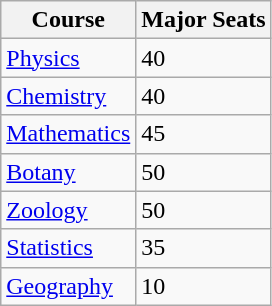<table class="wikitable">
<tr>
<th>Course</th>
<th>Major Seats</th>
</tr>
<tr>
<td><a href='#'>Physics</a></td>
<td>40</td>
</tr>
<tr>
<td><a href='#'>Chemistry</a></td>
<td>40</td>
</tr>
<tr>
<td><a href='#'>Mathematics</a></td>
<td>45</td>
</tr>
<tr>
<td><a href='#'>Botany</a></td>
<td>50</td>
</tr>
<tr>
<td><a href='#'>Zoology</a></td>
<td>50</td>
</tr>
<tr>
<td><a href='#'>Statistics</a></td>
<td>35</td>
</tr>
<tr>
<td><a href='#'>Geography</a></td>
<td>10</td>
</tr>
</table>
